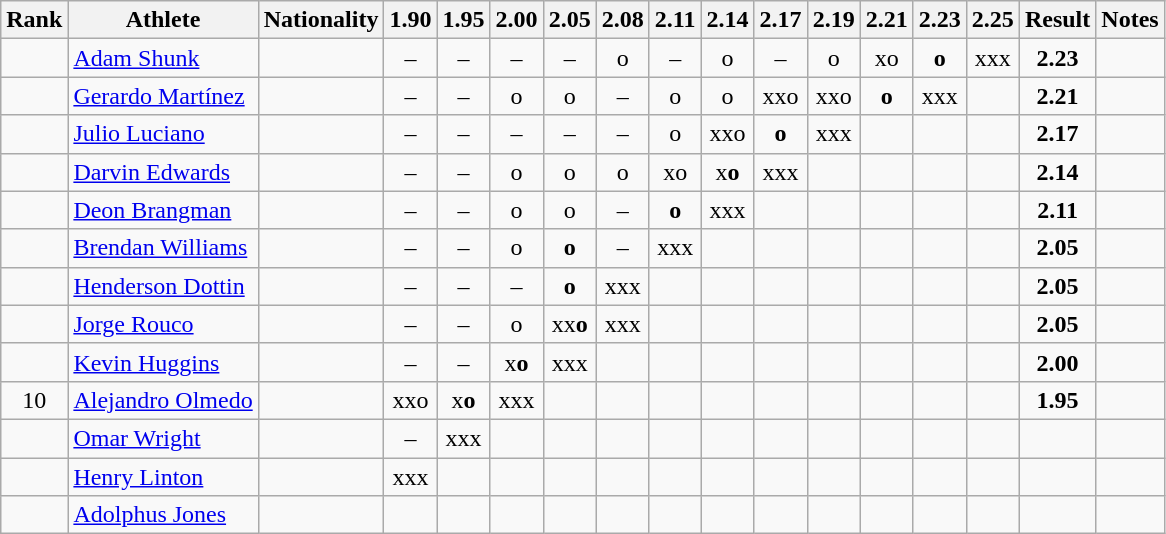<table class="wikitable sortable" style="text-align:center">
<tr>
<th>Rank</th>
<th>Athlete</th>
<th>Nationality</th>
<th>1.90</th>
<th>1.95</th>
<th>2.00</th>
<th>2.05</th>
<th>2.08</th>
<th>2.11</th>
<th>2.14</th>
<th>2.17</th>
<th>2.19</th>
<th>2.21</th>
<th>2.23</th>
<th>2.25</th>
<th>Result</th>
<th>Notes</th>
</tr>
<tr>
<td></td>
<td align="left"><a href='#'>Adam Shunk</a></td>
<td align=left></td>
<td>–</td>
<td>–</td>
<td>–</td>
<td>–</td>
<td>o</td>
<td>–</td>
<td>o</td>
<td>–</td>
<td>o</td>
<td>xo</td>
<td><strong>o</strong></td>
<td>xxx</td>
<td><strong>2.23</strong></td>
<td></td>
</tr>
<tr>
<td></td>
<td align="left"><a href='#'>Gerardo Martínez</a></td>
<td align=left></td>
<td>–</td>
<td>–</td>
<td>o</td>
<td>o</td>
<td>–</td>
<td>o</td>
<td>o</td>
<td>xxo</td>
<td>xxo</td>
<td><strong>o</strong></td>
<td>xxx</td>
<td></td>
<td><strong>2.21</strong></td>
<td></td>
</tr>
<tr>
<td></td>
<td align="left"><a href='#'>Julio Luciano</a></td>
<td align=left></td>
<td>–</td>
<td>–</td>
<td>–</td>
<td>–</td>
<td>–</td>
<td>o</td>
<td>xxo</td>
<td><strong>o</strong></td>
<td>xxx</td>
<td></td>
<td></td>
<td></td>
<td><strong>2.17</strong></td>
<td></td>
</tr>
<tr>
<td></td>
<td align="left"><a href='#'>Darvin Edwards</a></td>
<td align=left></td>
<td>–</td>
<td>–</td>
<td>o</td>
<td>o</td>
<td>o</td>
<td>xo</td>
<td>x<strong>o</strong></td>
<td>xxx</td>
<td></td>
<td></td>
<td></td>
<td></td>
<td><strong>2.14</strong></td>
<td></td>
</tr>
<tr>
<td></td>
<td align="left"><a href='#'>Deon Brangman</a></td>
<td align=left></td>
<td>–</td>
<td>–</td>
<td>o</td>
<td>o</td>
<td>–</td>
<td><strong>o</strong></td>
<td>xxx</td>
<td></td>
<td></td>
<td></td>
<td></td>
<td></td>
<td><strong>2.11</strong></td>
<td></td>
</tr>
<tr>
<td></td>
<td align="left"><a href='#'>Brendan Williams</a></td>
<td align=left></td>
<td>–</td>
<td>–</td>
<td>o</td>
<td><strong>o</strong></td>
<td>–</td>
<td>xxx</td>
<td></td>
<td></td>
<td></td>
<td></td>
<td></td>
<td></td>
<td><strong>2.05</strong></td>
<td></td>
</tr>
<tr>
<td></td>
<td align="left"><a href='#'>Henderson Dottin</a></td>
<td align=left></td>
<td>–</td>
<td>–</td>
<td>–</td>
<td><strong>o</strong></td>
<td>xxx</td>
<td></td>
<td></td>
<td></td>
<td></td>
<td></td>
<td></td>
<td></td>
<td><strong>2.05</strong></td>
<td></td>
</tr>
<tr>
<td></td>
<td align="left"><a href='#'>Jorge Rouco</a></td>
<td align=left></td>
<td>–</td>
<td>–</td>
<td>o</td>
<td>xx<strong>o</strong></td>
<td>xxx</td>
<td></td>
<td></td>
<td></td>
<td></td>
<td></td>
<td></td>
<td></td>
<td><strong>2.05</strong></td>
<td></td>
</tr>
<tr>
<td></td>
<td align="left"><a href='#'>Kevin Huggins</a></td>
<td align=left></td>
<td>–</td>
<td>–</td>
<td>x<strong>o</strong></td>
<td>xxx</td>
<td></td>
<td></td>
<td></td>
<td></td>
<td></td>
<td></td>
<td></td>
<td></td>
<td><strong>2.00</strong></td>
<td></td>
</tr>
<tr>
<td>10</td>
<td align="left"><a href='#'>Alejandro Olmedo</a></td>
<td align=left></td>
<td>xxo</td>
<td>x<strong>o</strong></td>
<td>xxx</td>
<td></td>
<td></td>
<td></td>
<td></td>
<td></td>
<td></td>
<td></td>
<td></td>
<td></td>
<td><strong>1.95</strong></td>
<td></td>
</tr>
<tr>
<td></td>
<td align="left"><a href='#'>Omar Wright</a></td>
<td align=left></td>
<td>–</td>
<td>xxx</td>
<td></td>
<td></td>
<td></td>
<td></td>
<td></td>
<td></td>
<td></td>
<td></td>
<td></td>
<td></td>
<td><strong></strong></td>
<td></td>
</tr>
<tr>
<td></td>
<td align="left"><a href='#'>Henry Linton</a></td>
<td align=left></td>
<td>xxx</td>
<td></td>
<td></td>
<td></td>
<td></td>
<td></td>
<td></td>
<td></td>
<td></td>
<td></td>
<td></td>
<td></td>
<td><strong></strong></td>
<td></td>
</tr>
<tr>
<td></td>
<td align="left"><a href='#'>Adolphus Jones</a></td>
<td align=left></td>
<td></td>
<td></td>
<td></td>
<td></td>
<td></td>
<td></td>
<td></td>
<td></td>
<td></td>
<td></td>
<td></td>
<td></td>
<td><strong></strong></td>
<td></td>
</tr>
</table>
